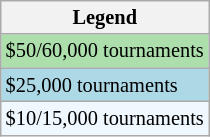<table class="wikitable" style="font-size:85%">
<tr>
<th>Legend</th>
</tr>
<tr style="background:#addfad;">
<td>$50/60,000 tournaments</td>
</tr>
<tr style="background:lightblue;">
<td>$25,000 tournaments</td>
</tr>
<tr style="background:#f0f8ff;">
<td>$10/15,000 tournaments</td>
</tr>
</table>
